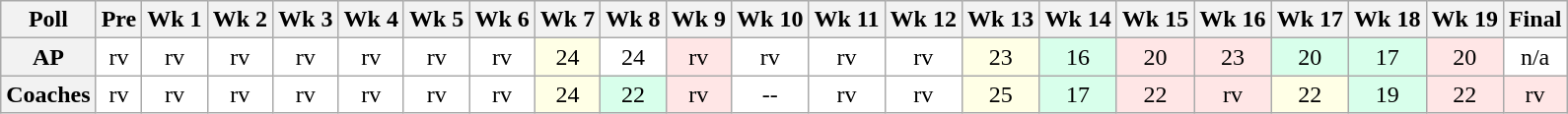<table class="wikitable" style="white-space:nowrap;">
<tr>
<th>Poll</th>
<th>Pre</th>
<th>Wk 1</th>
<th>Wk 2</th>
<th>Wk 3</th>
<th>Wk 4</th>
<th>Wk 5</th>
<th>Wk 6</th>
<th>Wk 7</th>
<th>Wk 8</th>
<th>Wk 9</th>
<th>Wk 10</th>
<th>Wk 11</th>
<th>Wk 12</th>
<th>Wk 13</th>
<th>Wk 14</th>
<th>Wk 15</th>
<th>Wk 16</th>
<th>Wk 17</th>
<th>Wk 18</th>
<th>Wk 19</th>
<th>Final</th>
</tr>
<tr style="text-align:center;">
<th>AP</th>
<td style="background:#FFF;">rv</td>
<td style="background:#FFF;">rv</td>
<td style="background:#FFF;">rv</td>
<td style="background:#FFF;">rv</td>
<td style="background:#FFF;">rv</td>
<td style="background:#FFF;">rv</td>
<td style="background:#FFF;">rv</td>
<td style="background:#FFFFE6;">24</td>
<td style="background:#FFF;">24</td>
<td style="background:#FFE6E6;">rv</td>
<td style="background:#FFF;">rv</td>
<td style="background:#FFF;">rv</td>
<td style="background:#FFF;">rv</td>
<td style="background:#FFFFE6;">23</td>
<td style="background:#D8FFEB;">16</td>
<td style="background:#FFE6E6;">20</td>
<td style="background:#FFE6E6;">23</td>
<td style="background:#D8FFEB;">20</td>
<td style="background:#D8FFEB;">17</td>
<td style="background:#FFE6E6;">20</td>
<td style="background:#FFF;">n/a</td>
</tr>
<tr style="text-align:center;">
<th>Coaches</th>
<td style="background:#FFF;">rv</td>
<td style="background:#FFF;">rv</td>
<td style="background:#FFF;">rv</td>
<td style="background:#FFF;">rv</td>
<td style="background:#FFF;">rv</td>
<td style="background:#FFF;">rv</td>
<td style="background:#FFF;">rv</td>
<td style="background:#FFFFE6;">24</td>
<td style="background:#D8FFEB;">22</td>
<td style="background:#FFE6E6;">rv</td>
<td style="background:#FFF;">--</td>
<td style="background:#FFF;">rv</td>
<td style="background:#FFF;">rv</td>
<td style="background:#FFFFE6;">25</td>
<td style="background:#D8FFEB;">17</td>
<td style="background:#FFE6E6;">22</td>
<td style="background:#FFE6E6;">rv</td>
<td style="background:#FFFFE6;">22</td>
<td style="background:#D8FFEB;">19</td>
<td style="background:#FFE6E6;">22</td>
<td style="background:#FFE6E6;">rv</td>
</tr>
</table>
